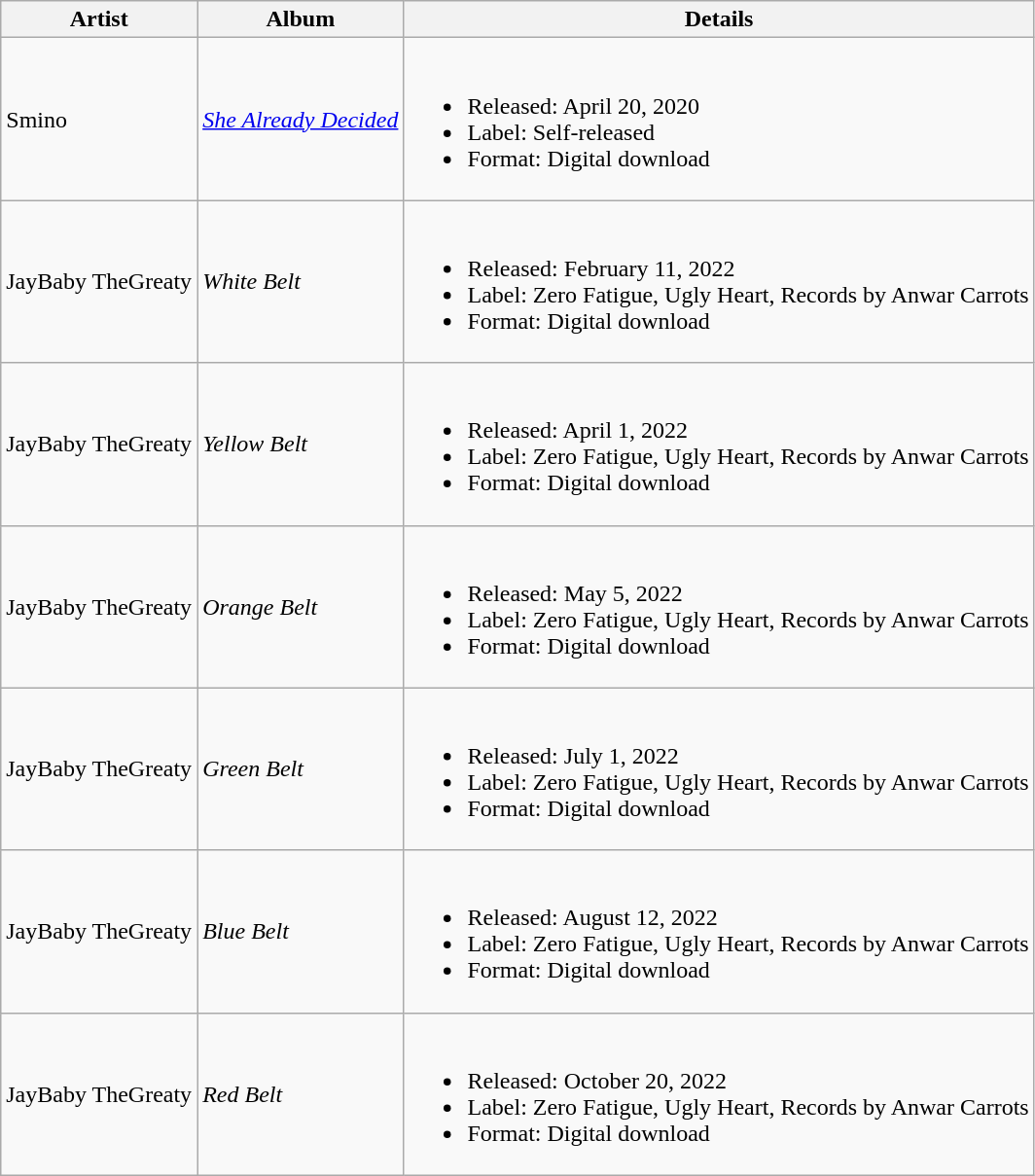<table class="wikitable sortable">
<tr>
<th>Artist</th>
<th>Album</th>
<th class="unsortable">Details</th>
</tr>
<tr>
<td>Smino</td>
<td><em><a href='#'>She Already Decided</a></em></td>
<td><br><ul><li>Released: April 20, 2020</li><li>Label: Self-released</li><li>Format: Digital download</li></ul></td>
</tr>
<tr>
<td>JayBaby TheGreaty</td>
<td><em>White Belt</em></td>
<td><br><ul><li>Released: February 11, 2022</li><li>Label: Zero Fatigue, Ugly Heart, Records by Anwar Carrots</li><li>Format: Digital download</li></ul></td>
</tr>
<tr>
<td>JayBaby TheGreaty</td>
<td><em>Yellow Belt</em></td>
<td><br><ul><li>Released: April 1, 2022</li><li>Label: Zero Fatigue, Ugly Heart, Records by Anwar Carrots</li><li>Format: Digital download</li></ul></td>
</tr>
<tr>
<td>JayBaby TheGreaty</td>
<td><em>Orange Belt</em></td>
<td><br><ul><li>Released: May 5, 2022</li><li>Label: Zero Fatigue, Ugly Heart, Records by Anwar Carrots</li><li>Format: Digital download</li></ul></td>
</tr>
<tr>
<td>JayBaby TheGreaty</td>
<td><em>Green Belt</em></td>
<td><br><ul><li>Released: July 1, 2022</li><li>Label: Zero Fatigue, Ugly Heart, Records by Anwar Carrots</li><li>Format: Digital download</li></ul></td>
</tr>
<tr>
<td>JayBaby TheGreaty</td>
<td><em>Blue Belt</em></td>
<td><br><ul><li>Released: August 12, 2022</li><li>Label: Zero Fatigue, Ugly Heart, Records by Anwar Carrots</li><li>Format: Digital download</li></ul></td>
</tr>
<tr>
<td>JayBaby TheGreaty</td>
<td><em>Red Belt</em></td>
<td><br><ul><li>Released: October 20, 2022</li><li>Label: Zero Fatigue, Ugly Heart, Records by Anwar Carrots</li><li>Format: Digital download</li></ul></td>
</tr>
</table>
